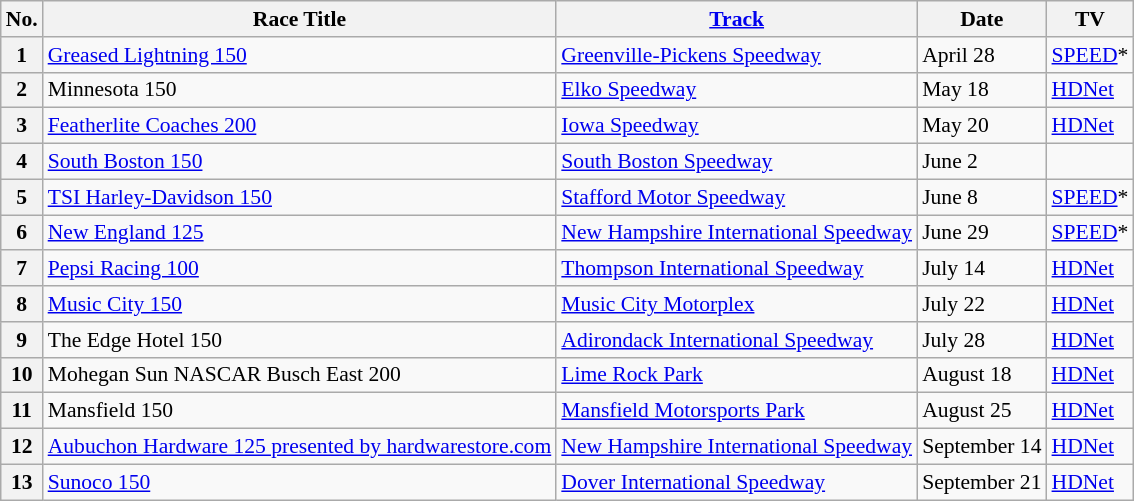<table class="wikitable" style="font-size: 90%;">
<tr>
<th>No.</th>
<th>Race Title</th>
<th><a href='#'>Track</a></th>
<th>Date</th>
<th>TV</th>
</tr>
<tr>
<th>1</th>
<td><a href='#'>Greased Lightning 150</a></td>
<td><a href='#'>Greenville-Pickens Speedway</a></td>
<td>April 28</td>
<td><a href='#'>SPEED</a>*</td>
</tr>
<tr>
<th>2</th>
<td>Minnesota 150</td>
<td><a href='#'>Elko Speedway</a></td>
<td>May 18</td>
<td><a href='#'>HDNet</a></td>
</tr>
<tr>
<th>3</th>
<td><a href='#'>Featherlite Coaches 200</a></td>
<td><a href='#'>Iowa Speedway</a></td>
<td>May 20</td>
<td><a href='#'>HDNet</a></td>
</tr>
<tr>
<th>4</th>
<td><a href='#'>South Boston 150</a></td>
<td><a href='#'>South Boston Speedway</a></td>
<td>June 2</td>
<td></td>
</tr>
<tr>
<th>5</th>
<td><a href='#'>TSI Harley-Davidson 150</a></td>
<td><a href='#'>Stafford Motor Speedway</a></td>
<td>June 8</td>
<td><a href='#'>SPEED</a>*</td>
</tr>
<tr>
<th>6</th>
<td><a href='#'>New England 125</a></td>
<td><a href='#'>New Hampshire International Speedway</a></td>
<td>June 29</td>
<td><a href='#'>SPEED</a>*</td>
</tr>
<tr>
<th>7</th>
<td><a href='#'>Pepsi Racing 100</a></td>
<td><a href='#'>Thompson International Speedway</a></td>
<td>July 14</td>
<td><a href='#'>HDNet</a></td>
</tr>
<tr>
<th>8</th>
<td><a href='#'>Music City 150</a></td>
<td><a href='#'>Music City Motorplex</a></td>
<td>July 22</td>
<td><a href='#'>HDNet</a></td>
</tr>
<tr>
<th>9</th>
<td>The Edge Hotel 150</td>
<td><a href='#'>Adirondack International Speedway</a></td>
<td>July 28</td>
<td><a href='#'>HDNet</a></td>
</tr>
<tr>
<th>10</th>
<td>Mohegan Sun NASCAR Busch East 200</td>
<td><a href='#'>Lime Rock Park</a></td>
<td>August 18</td>
<td><a href='#'>HDNet</a></td>
</tr>
<tr>
<th>11</th>
<td>Mansfield 150</td>
<td><a href='#'>Mansfield Motorsports Park</a></td>
<td>August 25</td>
<td><a href='#'>HDNet</a></td>
</tr>
<tr>
<th>12</th>
<td><a href='#'>Aubuchon Hardware 125 presented by hardwarestore.com</a></td>
<td><a href='#'>New Hampshire International Speedway</a></td>
<td>September 14</td>
<td><a href='#'>HDNet</a></td>
</tr>
<tr>
<th>13</th>
<td><a href='#'>Sunoco 150</a></td>
<td><a href='#'>Dover International Speedway</a></td>
<td>September 21</td>
<td><a href='#'>HDNet</a></td>
</tr>
</table>
